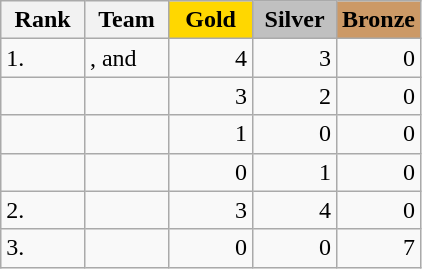<table class="wikitable">
<tr>
<th>Rank</th>
<th>Team</th>
<th width="20%" style="background-color: gold;">Gold</th>
<th width="20%" style="background-color: silver;">Silver</th>
<th width="20%" style="background-color: #cc9966;">Bronze</th>
</tr>
<tr>
<td>1.</td>
<td>,  and </td>
<td align="right">4</td>
<td align="right">3</td>
<td align="right">0</td>
</tr>
<tr>
<td></td>
<td></td>
<td align="right">3</td>
<td align="right">2</td>
<td align="right">0</td>
</tr>
<tr>
<td></td>
<td></td>
<td align="right">1</td>
<td align="right">0</td>
<td align="right">0</td>
</tr>
<tr>
<td></td>
<td></td>
<td align="right">0</td>
<td align="right">1</td>
<td align="right">0</td>
</tr>
<tr>
<td>2.</td>
<td></td>
<td align="right">3</td>
<td align="right">4</td>
<td align="right">0</td>
</tr>
<tr>
<td>3.</td>
<td></td>
<td align="right">0</td>
<td align="right">0</td>
<td align="right">7</td>
</tr>
</table>
